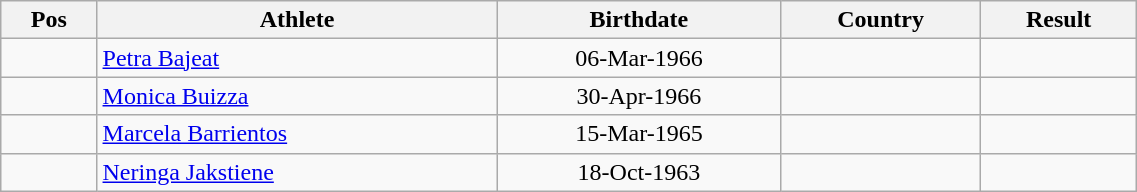<table class="wikitable"  style="text-align:center; width:60%;">
<tr>
<th>Pos</th>
<th>Athlete</th>
<th>Birthdate</th>
<th>Country</th>
<th>Result</th>
</tr>
<tr>
<td align=center></td>
<td align=left><a href='#'>Petra Bajeat</a></td>
<td>06-Mar-1966</td>
<td align=left></td>
<td></td>
</tr>
<tr>
<td align=center></td>
<td align=left><a href='#'>Monica Buizza</a></td>
<td>30-Apr-1966</td>
<td align=left></td>
<td></td>
</tr>
<tr>
<td align=center></td>
<td align=left><a href='#'>Marcela Barrientos</a></td>
<td>15-Mar-1965</td>
<td align=left></td>
<td></td>
</tr>
<tr>
<td align=center></td>
<td align=left><a href='#'>Neringa Jakstiene</a></td>
<td>18-Oct-1963</td>
<td align=left></td>
<td></td>
</tr>
</table>
